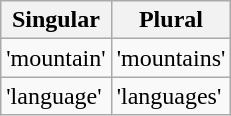<table class="wikitable">
<tr>
<th>Singular</th>
<th>Plural</th>
</tr>
<tr>
<td> 'mountain'</td>
<td> 'mountains'</td>
</tr>
<tr>
<td> 'language'</td>
<td> 'languages'</td>
</tr>
</table>
